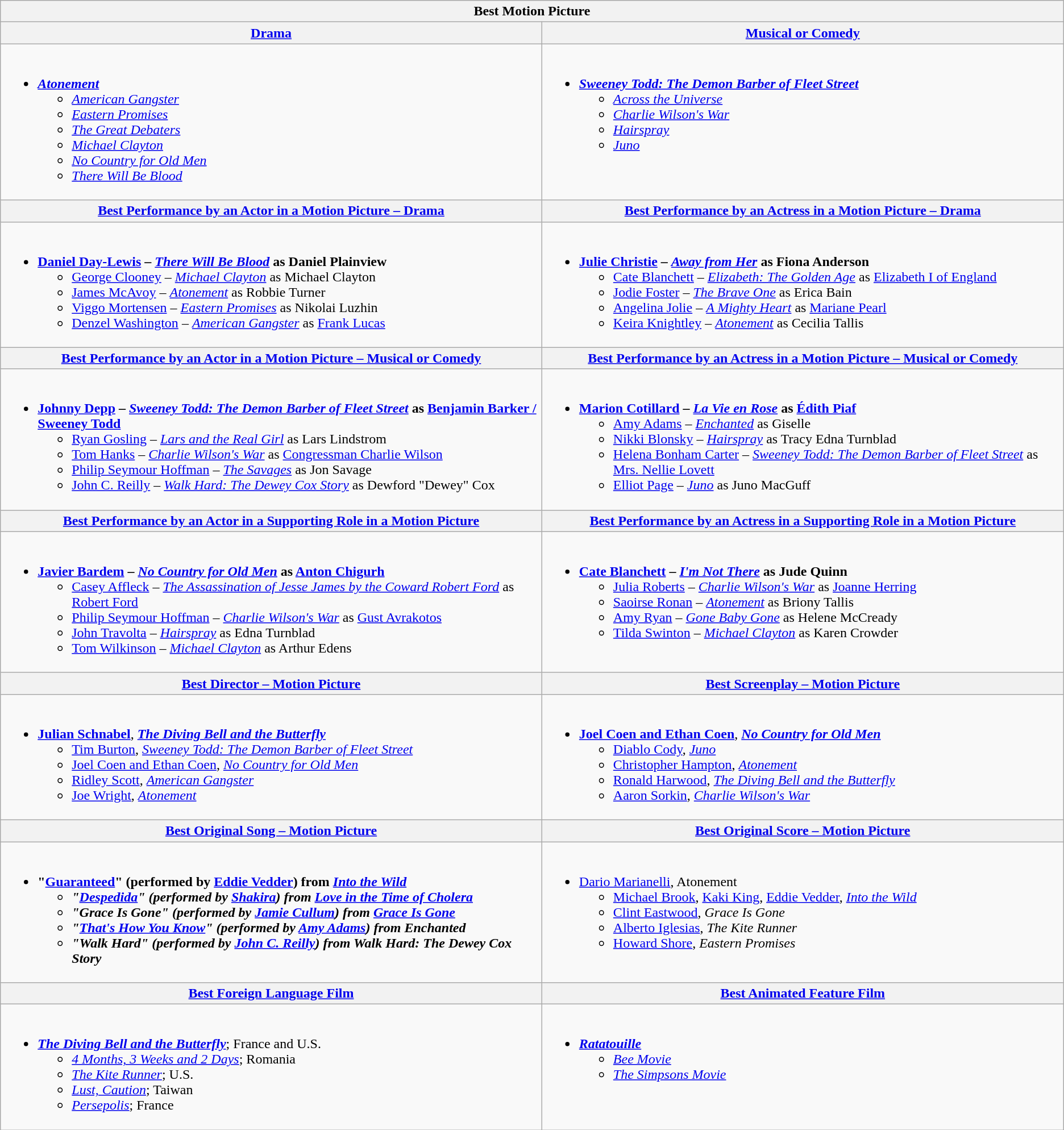<table class=wikitable style="width=100%">
<tr>
<th colspan="2">Best Motion Picture</th>
</tr>
<tr>
<th style="width="50%"><a href='#'>Drama</a></th>
<th style="width="50%"><a href='#'>Musical or Comedy</a></th>
</tr>
<tr>
<td valign="top"><br><ul><li><strong><em><a href='#'>Atonement</a></em></strong><ul><li><em><a href='#'>American Gangster</a></em></li><li><em><a href='#'>Eastern Promises</a></em></li><li><em><a href='#'>The Great Debaters</a></em></li><li><em><a href='#'>Michael Clayton</a></em></li><li><em><a href='#'>No Country for Old Men</a></em></li><li><em><a href='#'>There Will Be Blood</a></em></li></ul></li></ul></td>
<td valign="top"><br><ul><li><strong><em><a href='#'>Sweeney Todd: The Demon Barber of Fleet Street</a></em></strong><ul><li><em><a href='#'>Across the Universe</a></em></li><li><em><a href='#'>Charlie Wilson's War</a></em></li><li><em><a href='#'>Hairspray</a></em></li><li><em><a href='#'>Juno</a></em></li></ul></li></ul></td>
</tr>
<tr>
<th><a href='#'>Best Performance by an Actor in a Motion Picture – Drama</a></th>
<th><a href='#'>Best Performance by an Actress in a Motion Picture – Drama</a></th>
</tr>
<tr>
<td valign="top"><br><ul><li><strong><a href='#'>Daniel Day-Lewis</a> – <em><a href='#'>There Will Be Blood</a></em> as Daniel Plainview</strong><ul><li><a href='#'>George Clooney</a> – <em><a href='#'>Michael Clayton</a></em> as Michael Clayton</li><li><a href='#'>James McAvoy</a> – <em><a href='#'>Atonement</a></em> as Robbie Turner</li><li><a href='#'>Viggo Mortensen</a> – <em><a href='#'>Eastern Promises</a></em> as Nikolai Luzhin</li><li><a href='#'>Denzel Washington</a> – <em><a href='#'>American Gangster</a></em> as <a href='#'>Frank Lucas</a></li></ul></li></ul></td>
<td valign="top"><br><ul><li><strong><a href='#'>Julie Christie</a> – <em><a href='#'>Away from Her</a></em> as Fiona Anderson</strong><ul><li><a href='#'>Cate Blanchett</a> – <em><a href='#'>Elizabeth: The Golden Age</a></em> as <a href='#'>Elizabeth I of England</a></li><li><a href='#'>Jodie Foster</a> – <em><a href='#'>The Brave One</a></em> as Erica Bain</li><li><a href='#'>Angelina Jolie</a> – <em><a href='#'>A Mighty Heart</a></em> as <a href='#'>Mariane Pearl</a></li><li><a href='#'>Keira Knightley</a> – <em><a href='#'>Atonement</a></em> as Cecilia Tallis</li></ul></li></ul></td>
</tr>
<tr>
<th><a href='#'>Best Performance by an Actor in a Motion Picture – Musical or Comedy</a></th>
<th><a href='#'>Best Performance by an Actress in a Motion Picture – Musical or Comedy</a></th>
</tr>
<tr>
<td valign="top"><br><ul><li><strong><a href='#'>Johnny Depp</a> – <em><a href='#'>Sweeney Todd: The Demon Barber of Fleet Street</a></em> as <a href='#'>Benjamin Barker / Sweeney Todd</a></strong><ul><li><a href='#'>Ryan Gosling</a> – <em><a href='#'>Lars and the Real Girl</a></em> as Lars Lindstrom</li><li><a href='#'>Tom Hanks</a> – <em><a href='#'>Charlie Wilson's War</a></em> as <a href='#'>Congressman Charlie Wilson</a></li><li><a href='#'>Philip Seymour Hoffman</a> – <em><a href='#'>The Savages</a></em> as Jon Savage</li><li><a href='#'>John C. Reilly</a> – <em><a href='#'>Walk Hard: The Dewey Cox Story</a></em> as Dewford "Dewey" Cox</li></ul></li></ul></td>
<td valign="top"><br><ul><li><strong><a href='#'>Marion Cotillard</a> – <em><a href='#'>La Vie en Rose</a></em> as <a href='#'>Édith Piaf</a></strong><ul><li><a href='#'>Amy Adams</a> – <em><a href='#'>Enchanted</a></em> as Giselle</li><li><a href='#'>Nikki Blonsky</a> – <em><a href='#'>Hairspray</a></em> as Tracy Edna Turnblad</li><li><a href='#'>Helena Bonham Carter</a> – <em><a href='#'>Sweeney Todd: The Demon Barber of Fleet Street</a></em> as <a href='#'>Mrs. Nellie Lovett</a></li><li><a href='#'>Elliot Page</a> – <em><a href='#'>Juno</a></em> as Juno MacGuff</li></ul></li></ul></td>
</tr>
<tr>
<th><a href='#'>Best Performance by an Actor in a Supporting Role in a Motion Picture</a></th>
<th><a href='#'>Best Performance by an Actress in a Supporting Role in a Motion Picture</a></th>
</tr>
<tr>
<td valign="top"><br><ul><li><strong><a href='#'>Javier Bardem</a> – <em><a href='#'>No Country for Old Men</a></em> as <a href='#'>Anton Chigurh</a></strong><ul><li><a href='#'>Casey Affleck</a> – <em><a href='#'>The Assassination of Jesse James by the Coward Robert Ford</a></em> as <a href='#'>Robert Ford</a></li><li><a href='#'>Philip Seymour Hoffman</a> – <em><a href='#'>Charlie Wilson's War</a></em> as <a href='#'>Gust Avrakotos</a></li><li><a href='#'>John Travolta</a> – <em><a href='#'>Hairspray</a></em> as Edna Turnblad</li><li><a href='#'>Tom Wilkinson</a> – <em><a href='#'>Michael Clayton</a></em> as Arthur Edens</li></ul></li></ul></td>
<td valign="top"><br><ul><li><strong><a href='#'>Cate Blanchett</a> – <em><a href='#'>I'm Not There</a></em> as Jude Quinn</strong><ul><li><a href='#'>Julia Roberts</a> – <em><a href='#'>Charlie Wilson's War</a></em> as <a href='#'>Joanne Herring</a></li><li><a href='#'>Saoirse Ronan</a> – <em><a href='#'>Atonement</a></em> as Briony Tallis</li><li><a href='#'>Amy Ryan</a> – <em><a href='#'>Gone Baby Gone</a></em> as Helene McCready</li><li><a href='#'>Tilda Swinton</a> – <em><a href='#'>Michael Clayton</a></em> as Karen Crowder</li></ul></li></ul></td>
</tr>
<tr>
<th><a href='#'>Best Director – Motion Picture</a></th>
<th><a href='#'>Best Screenplay – Motion Picture</a></th>
</tr>
<tr>
<td valign="top"><br><ul><li><strong><a href='#'>Julian Schnabel</a></strong>, <strong><em><a href='#'>The Diving Bell and the Butterfly</a></em></strong><ul><li><a href='#'>Tim Burton</a>, <em><a href='#'>Sweeney Todd: The Demon Barber of Fleet Street</a></em></li><li><a href='#'>Joel Coen and Ethan Coen</a>, <em><a href='#'>No Country for Old Men</a></em></li><li><a href='#'>Ridley Scott</a>, <em><a href='#'>American Gangster</a></em></li><li><a href='#'>Joe Wright</a>, <em><a href='#'>Atonement</a></em></li></ul></li></ul></td>
<td valign="top"><br><ul><li><strong><a href='#'>Joel Coen and Ethan Coen</a></strong>, <strong><em><a href='#'>No Country for Old Men</a></em></strong><ul><li><a href='#'>Diablo Cody</a>, <em><a href='#'>Juno</a></em></li><li><a href='#'>Christopher Hampton</a>, <em><a href='#'>Atonement</a></em></li><li><a href='#'>Ronald Harwood</a>, <em><a href='#'>The Diving Bell and the Butterfly</a></em></li><li><a href='#'>Aaron Sorkin</a>, <em><a href='#'>Charlie Wilson's War</a></em></li></ul></li></ul></td>
</tr>
<tr>
<th><a href='#'>Best Original Song – Motion Picture</a></th>
<th><a href='#'>Best Original Score – Motion Picture</a></th>
</tr>
<tr>
<td valign="top"><br><ul><li><strong>"<a href='#'>Guaranteed</a>" (performed by <a href='#'>Eddie Vedder</a>) from <em><a href='#'>Into the Wild</a><strong><em><ul><li>"<a href='#'>Despedida</a>" (performed by <a href='#'>Shakira</a>) from </em><a href='#'>Love in the Time of Cholera</a><em></li><li>"Grace Is Gone" (performed by <a href='#'>Jamie Cullum</a>) from </em><a href='#'>Grace Is Gone</a><em></li><li>"<a href='#'>That's How You Know</a>" (performed by <a href='#'>Amy Adams</a>) from </em>Enchanted<em></li><li>"Walk Hard" (performed by <a href='#'>John C. Reilly</a>) from </em>Walk Hard: The Dewey Cox Story<em></li></ul></li></ul></td>
<td valign="top"><br><ul><li></strong><a href='#'>Dario Marianelli</a>, </em>Atonement</em></strong><ul><li><a href='#'>Michael Brook</a>, <a href='#'>Kaki King</a>, <a href='#'>Eddie Vedder</a>, <em><a href='#'>Into the Wild</a></em></li><li><a href='#'>Clint Eastwood</a>, <em>Grace Is Gone</em></li><li><a href='#'>Alberto Iglesias</a>, <em>The Kite Runner</em></li><li><a href='#'>Howard Shore</a>, <em>Eastern Promises</em></li></ul></li></ul></td>
</tr>
<tr>
<th><a href='#'>Best Foreign Language Film</a></th>
<th><a href='#'>Best Animated Feature Film</a></th>
</tr>
<tr>
<td valign="top"><br><ul><li><strong><em><a href='#'>The Diving Bell and the Butterfly</a></em></strong>; France and U.S.<ul><li><em><a href='#'>4 Months, 3 Weeks and 2 Days</a></em>; Romania</li><li><em><a href='#'>The Kite Runner</a></em>; U.S.</li><li><em><a href='#'>Lust, Caution</a></em>; Taiwan</li><li><em><a href='#'>Persepolis</a></em>; France</li></ul></li></ul></td>
<td valign="top"><br><ul><li><strong><em><a href='#'>Ratatouille</a></em></strong><ul><li><em><a href='#'>Bee Movie</a></em></li><li><em><a href='#'>The Simpsons Movie</a></em></li></ul></li></ul></td>
</tr>
</table>
